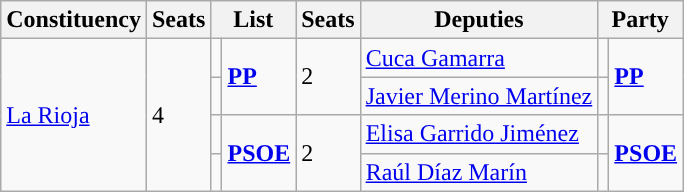<table class="wikitable sortable">
<tr>
<th>Constituency</th>
<th>Seats</th>
<th colspan="2">List</th>
<th>Seats</th>
<th>Deputies</th>
<th colspan="2">Party</th>
</tr>
<tr>
<td rowspan="4"><a href='#'>La Rioja</a></td>
<td rowspan="4">4</td>
<td></td>
<td rowspan="2"><strong><a href='#'>PP</a></strong></td>
<td rowspan="2">2</td>
<td><a href='#'>Cuca Gamarra</a></td>
<td></td>
<td rowspan="2"><strong><a href='#'>PP</a></strong></td>
</tr>
<tr>
<td></td>
<td><a href='#'>Javier Merino Martínez</a></td>
<td></td>
</tr>
<tr>
<td></td>
<td rowspan="2"><strong><a href='#'>PSOE</a></strong></td>
<td rowspan="2">2</td>
<td><a href='#'>Elisa Garrido Jiménez</a></td>
<td></td>
<td rowspan="2"><strong><a href='#'>PSOE</a></strong></td>
</tr>
<tr>
<td></td>
<td><a href='#'>Raúl Díaz Marín</a></td>
<td></td>
</tr>
</table>
